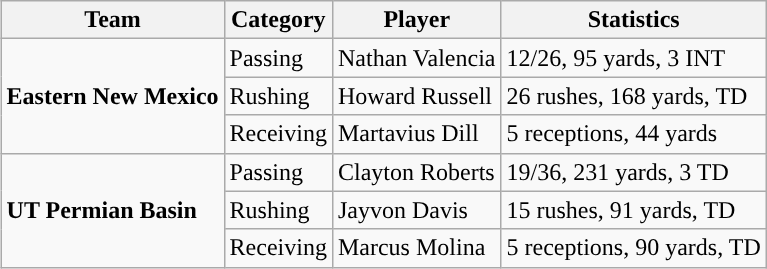<table class="wikitable" style="float: right;">
<tr>
<th>Team</th>
<th>Category</th>
<th>Player</th>
<th>Statistics</th>
</tr>
<tr>
<td rowspan=3><strong>Eastern New Mexico</strong></td>
<td>Passing</td>
<td>Nathan Valencia</td>
<td>12/26, 95 yards, 3 INT</td>
</tr>
<tr>
<td>Rushing</td>
<td>Howard Russell</td>
<td>26 rushes, 168 yards, TD</td>
</tr>
<tr>
<td>Receiving</td>
<td>Martavius Dill</td>
<td>5 receptions, 44 yards</td>
</tr>
<tr>
<td rowspan=3><strong>UT Permian Basin</strong></td>
<td>Passing</td>
<td>Clayton Roberts</td>
<td>19/36, 231 yards, 3 TD</td>
</tr>
<tr>
<td>Rushing</td>
<td>Jayvon Davis</td>
<td>15 rushes, 91 yards, TD</td>
</tr>
<tr>
<td>Receiving</td>
<td>Marcus Molina</td>
<td>5 receptions, 90 yards, TD</td>
</tr>
</table>
